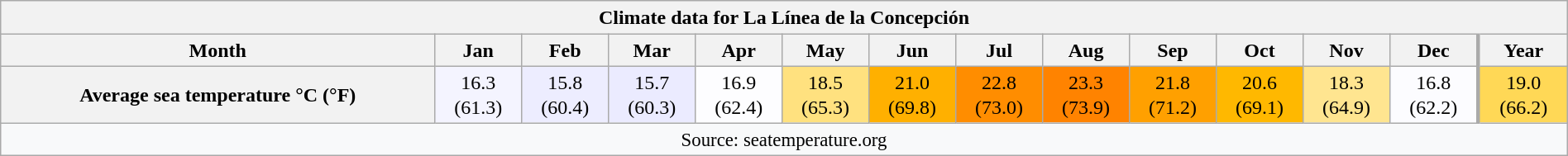<table style="width:100%;text-align:center;line-height:1.2em;margin-left:auto;margin-right:auto" class="wikitable mw-collapsible">
<tr>
<th Colspan=14>Climate data for La Línea de la Concepción</th>
</tr>
<tr>
<th>Month</th>
<th>Jan</th>
<th>Feb</th>
<th>Mar</th>
<th>Apr</th>
<th>May</th>
<th>Jun</th>
<th>Jul</th>
<th>Aug</th>
<th>Sep</th>
<th>Oct</th>
<th>Nov</th>
<th>Dec</th>
<th style="border-left-width:medium">Year</th>
</tr>
<tr>
<th>Average sea temperature °C (°F)</th>
<td style="background:#F4F4FF;color:#000000;">16.3<br>(61.3)</td>
<td style="background:#EDEDFF;color:#000000;">15.8<br>(60.4)</td>
<td style="background:#EBEBFF;color:#000000;">15.7<br>(60.3)</td>
<td style="background:#FDFDFF;color:#000000;">16.9<br>(62.4)</td>
<td style="background:#FFE17F;color:#000000;">18.5<br>(65.3)</td>
<td style="background:#FFB000;color:#000000;">21.0<br>(69.8)</td>
<td style="background:#FF8D00;color:#000000;">22.8<br>(73.0)</td>
<td style="background:#FF8300;color:#000000;">23.3<br>(73.9)</td>
<td style="background:#FFA000;color:#000000;">21.8<br>(71.2)</td>
<td style="background:#FFB800;color:#000000;">20.6<br>(69.1)</td>
<td style="background:#FFE590;color:#000000;">18.3<br>(64.9)</td>
<td style="background:#FCFCFF;color:#000000;">16.8<br>(62.2)</td>
<td style="background:#FFD856;color:#000000;border-left-width:medium">19.0<br>(66.2)</td>
</tr>
<tr>
<th Colspan=14 style="background:#f8f9fa;font-weight:normal;font-size:95%;">Source: seatemperature.org </th>
</tr>
</table>
